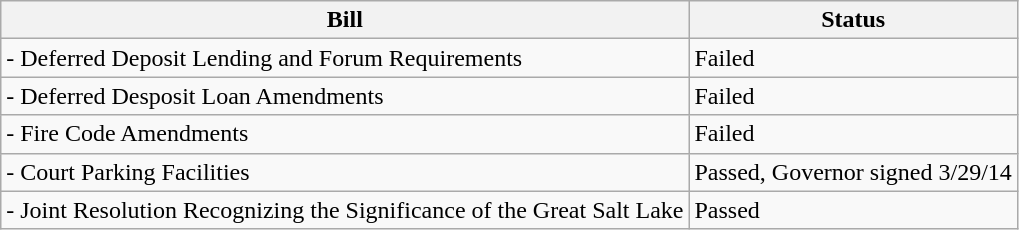<table class="wikitable">
<tr>
<th>Bill</th>
<th>Status</th>
</tr>
<tr>
<td>- Deferred Deposit Lending and Forum Requirements</td>
<td>Failed</td>
</tr>
<tr>
<td>- Deferred Desposit Loan Amendments</td>
<td>Failed</td>
</tr>
<tr>
<td>- Fire Code Amendments</td>
<td>Failed</td>
</tr>
<tr>
<td>- Court Parking Facilities</td>
<td>Passed, Governor signed 3/29/14</td>
</tr>
<tr>
<td>- Joint Resolution Recognizing the Significance of the Great Salt Lake</td>
<td>Passed</td>
</tr>
</table>
